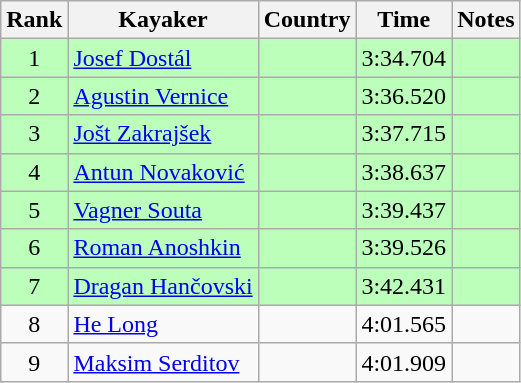<table class="wikitable" style="text-align:center">
<tr>
<th>Rank</th>
<th>Kayaker</th>
<th>Country</th>
<th>Time</th>
<th>Notes</th>
</tr>
<tr bgcolor=bbffbb>
<td>1</td>
<td align="left"><a href='#'>Josef Dostál</a></td>
<td align="left"></td>
<td>3:34.704</td>
<td></td>
</tr>
<tr bgcolor=bbffbb>
<td>2</td>
<td align="left"><a href='#'>Agustin Vernice</a></td>
<td align="left"></td>
<td>3:36.520</td>
<td></td>
</tr>
<tr bgcolor=bbffbb>
<td>3</td>
<td align="left"><a href='#'>Jošt Zakrajšek</a></td>
<td align="left"></td>
<td>3:37.715</td>
<td></td>
</tr>
<tr bgcolor=bbffbb>
<td>4</td>
<td align="left"><a href='#'>Antun Novaković</a></td>
<td align="left"></td>
<td>3:38.637</td>
<td></td>
</tr>
<tr bgcolor=bbffbb>
<td>5</td>
<td align="left"><a href='#'>Vagner Souta</a></td>
<td align="left"></td>
<td>3:39.437</td>
<td></td>
</tr>
<tr bgcolor=bbffbb>
<td>6</td>
<td align="left"><a href='#'>Roman Anoshkin</a></td>
<td align="left"></td>
<td>3:39.526</td>
<td></td>
</tr>
<tr bgcolor=bbffbb>
<td>7</td>
<td align="left"><a href='#'>Dragan Hančovski</a></td>
<td align="left"></td>
<td>3:42.431</td>
<td></td>
</tr>
<tr>
<td>8</td>
<td align="left"><a href='#'>He Long</a></td>
<td align="left"></td>
<td>4:01.565</td>
<td></td>
</tr>
<tr>
<td>9</td>
<td align="left"><a href='#'>Maksim Serditov</a></td>
<td align="left"></td>
<td>4:01.909</td>
<td></td>
</tr>
</table>
